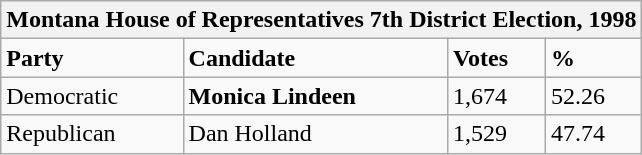<table class="wikitable">
<tr>
<th colspan="4">Montana House of Representatives 7th District Election, 1998</th>
</tr>
<tr>
<td><strong>Party</strong></td>
<td><strong>Candidate</strong></td>
<td><strong>Votes</strong></td>
<td><strong>%</strong></td>
</tr>
<tr>
<td>Democratic</td>
<td><strong>Monica Lindeen</strong></td>
<td>1,674</td>
<td>52.26</td>
</tr>
<tr>
<td>Republican</td>
<td>Dan Holland</td>
<td>1,529</td>
<td>47.74</td>
</tr>
</table>
